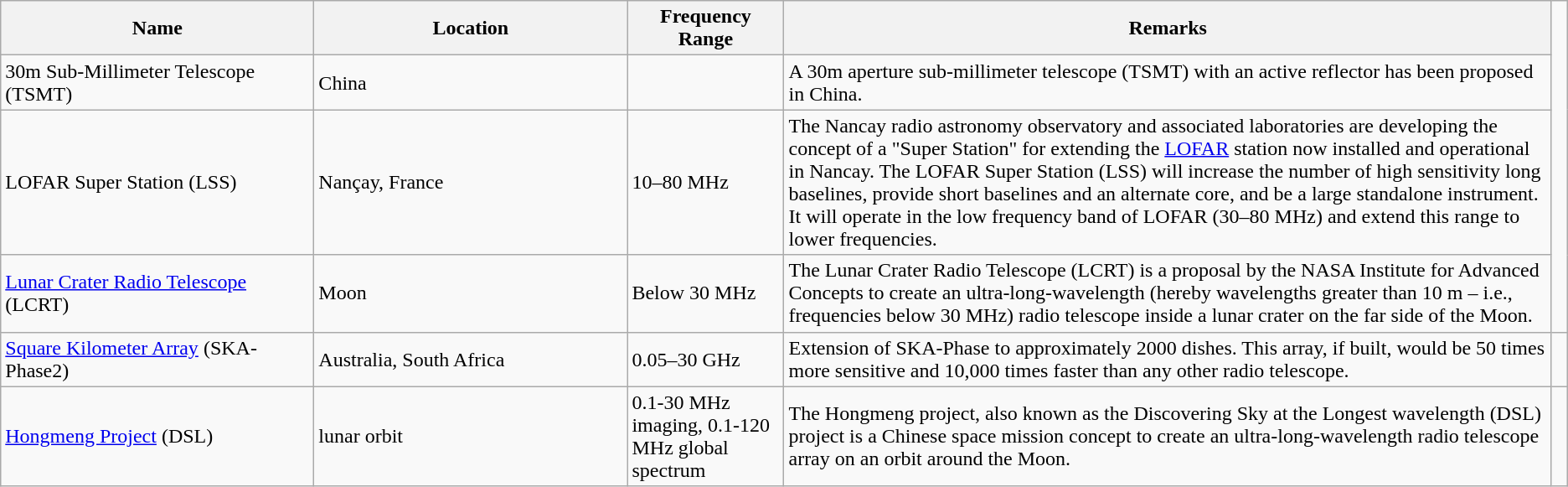<table class="wikitable">
<tr>
<th style="width:20%;">Name</th>
<th style="width:20%;">Location</th>
<th style="width:10%;">Frequency Range</th>
<th style="width:49%;">Remarks</th>
</tr>
<tr>
<td>30m Sub-Millimeter Telescope (TSMT)</td>
<td>China</td>
<td></td>
<td>A 30m aperture sub-millimeter telescope (TSMT) with an active reflector has been proposed in China.</td>
</tr>
<tr>
<td>LOFAR Super Station (LSS)</td>
<td>Nançay, France</td>
<td>10–80 MHz</td>
<td>The Nancay radio astronomy observatory and associated laboratories are developing the concept of a "Super Station" for extending the <a href='#'>LOFAR</a> station now installed and operational in Nancay. The LOFAR Super Station (LSS) will increase the number of high sensitivity long baselines, provide short baselines and an alternate core, and be a large standalone instrument. It will operate in the low frequency band of LOFAR (30–80 MHz) and extend this range to lower frequencies.</td>
</tr>
<tr>
<td><a href='#'>Lunar Crater Radio Telescope</a> (LCRT)</td>
<td>Moon</td>
<td>Below 30 MHz</td>
<td>The Lunar Crater Radio Telescope (LCRT) is a proposal by the NASA Institute for Advanced Concepts to create an ultra-long-wavelength (hereby wavelengths greater than 10 m – i.e., frequencies below 30 MHz) radio telescope inside a lunar crater on the far side of the Moon.</td>
</tr>
<tr>
<td><a href='#'>Square Kilometer Array</a> (SKA-Phase2)</td>
<td>Australia, South Africa</td>
<td>0.05–30 GHz</td>
<td>Extension of SKA-Phase to approximately 2000 dishes. This array, if built, would be 50 times more sensitive and 10,000 times faster than any other radio telescope.</td>
<td></td>
</tr>
<tr>
<td><a href='#'>Hongmeng Project</a> (DSL)</td>
<td>lunar orbit</td>
<td>0.1-30 MHz imaging, 0.1-120 MHz global spectrum</td>
<td>The Hongmeng project, also known as the Discovering Sky at the Longest wavelength (DSL) project is a Chinese space mission concept to create an ultra-long-wavelength radio telescope array on an orbit around the Moon.</td>
</tr>
</table>
